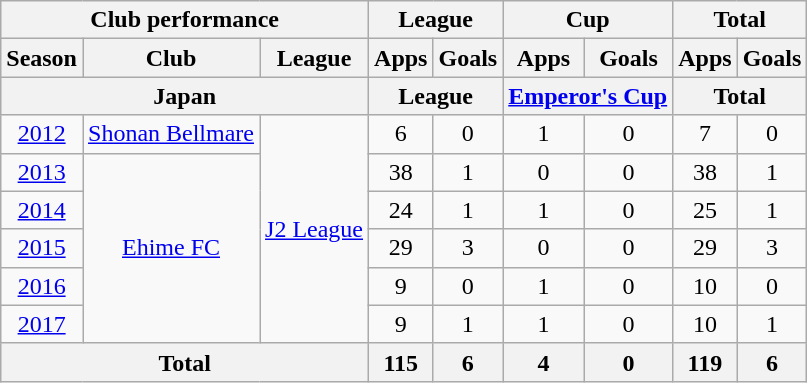<table class="wikitable" style="text-align:center;">
<tr>
<th colspan=3>Club performance</th>
<th colspan=2>League</th>
<th colspan=2>Cup</th>
<th colspan=2>Total</th>
</tr>
<tr>
<th>Season</th>
<th>Club</th>
<th>League</th>
<th>Apps</th>
<th>Goals</th>
<th>Apps</th>
<th>Goals</th>
<th>Apps</th>
<th>Goals</th>
</tr>
<tr>
<th colspan=3>Japan</th>
<th colspan=2>League</th>
<th colspan=2><a href='#'>Emperor's Cup</a></th>
<th colspan=2>Total</th>
</tr>
<tr>
<td><a href='#'>2012</a></td>
<td><a href='#'>Shonan Bellmare</a></td>
<td rowspan="6"><a href='#'>J2 League</a></td>
<td>6</td>
<td>0</td>
<td>1</td>
<td>0</td>
<td>7</td>
<td>0</td>
</tr>
<tr>
<td><a href='#'>2013</a></td>
<td rowspan="5"><a href='#'>Ehime FC</a></td>
<td>38</td>
<td>1</td>
<td>0</td>
<td>0</td>
<td>38</td>
<td>1</td>
</tr>
<tr>
<td><a href='#'>2014</a></td>
<td>24</td>
<td>1</td>
<td>1</td>
<td>0</td>
<td>25</td>
<td>1</td>
</tr>
<tr>
<td><a href='#'>2015</a></td>
<td>29</td>
<td>3</td>
<td>0</td>
<td>0</td>
<td>29</td>
<td>3</td>
</tr>
<tr>
<td><a href='#'>2016</a></td>
<td>9</td>
<td>0</td>
<td>1</td>
<td>0</td>
<td>10</td>
<td>0</td>
</tr>
<tr>
<td><a href='#'>2017</a></td>
<td>9</td>
<td>1</td>
<td>1</td>
<td>0</td>
<td>10</td>
<td>1</td>
</tr>
<tr>
<th colspan=3>Total</th>
<th>115</th>
<th>6</th>
<th>4</th>
<th>0</th>
<th>119</th>
<th>6</th>
</tr>
</table>
